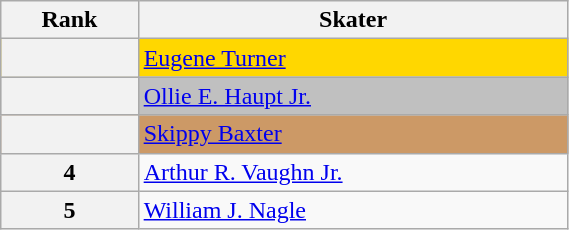<table class="wikitable unsortable" style="text-align:left; width:30%">
<tr>
<th scope="col">Rank</th>
<th scope="col">Skater</th>
</tr>
<tr bgcolor="gold">
<th scope="row"></th>
<td><a href='#'>Eugene Turner</a></td>
</tr>
<tr bgcolor="silver">
<th scope="row"></th>
<td><a href='#'>Ollie E. Haupt Jr.</a></td>
</tr>
<tr bgcolor="cc9966">
<th scope="row"></th>
<td><a href='#'>Skippy Baxter</a></td>
</tr>
<tr>
<th scope="row">4</th>
<td><a href='#'>Arthur R. Vaughn Jr.</a></td>
</tr>
<tr>
<th scope="row">5</th>
<td><a href='#'>William J. Nagle</a></td>
</tr>
</table>
